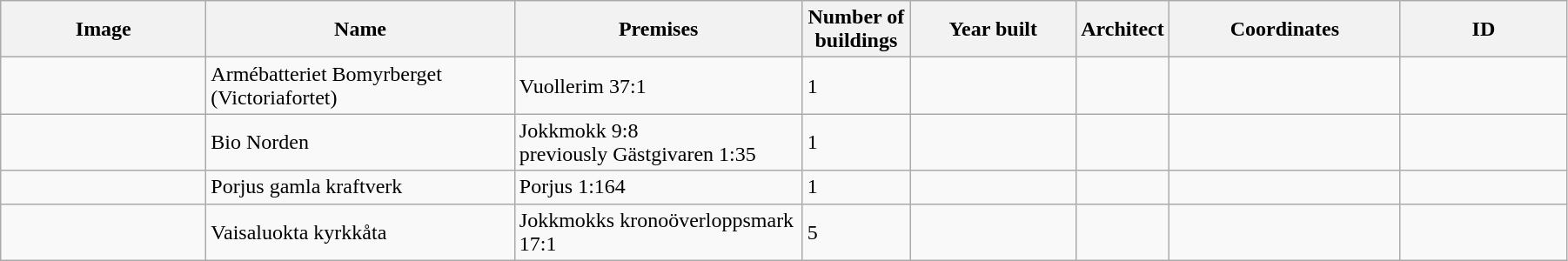<table class="wikitable" width="95%">
<tr>
<th width="150">Image</th>
<th>Name</th>
<th>Premises</th>
<th width="75">Number of<br>buildings</th>
<th width="120">Year built</th>
<th>Architect</th>
<th width="170">Coordinates</th>
<th width="120">ID</th>
</tr>
<tr>
<td></td>
<td Victoriafortet>Armébatteriet Bomyrberget (Victoriafortet)</td>
<td>Vuollerim 37:1</td>
<td>1</td>
<td></td>
<td></td>
<td></td>
<td></td>
</tr>
<tr>
<td></td>
<td>Bio Norden</td>
<td>Jokkmokk 9:8<br>previously Gästgivaren 1:35</td>
<td>1</td>
<td></td>
<td></td>
<td></td>
<td></td>
</tr>
<tr>
<td></td>
<td Porjus kraftverk>Porjus gamla kraftverk</td>
<td>Porjus 1:164</td>
<td>1</td>
<td></td>
<td></td>
<td></td>
<td></td>
</tr>
<tr>
<td></td>
<td Vaisaluokta kåtakyrka>Vaisaluokta kyrkkåta</td>
<td>Jokkmokks kronoöverloppsmark 17:1</td>
<td>5</td>
<td></td>
<td></td>
<td></td>
<td></td>
</tr>
</table>
